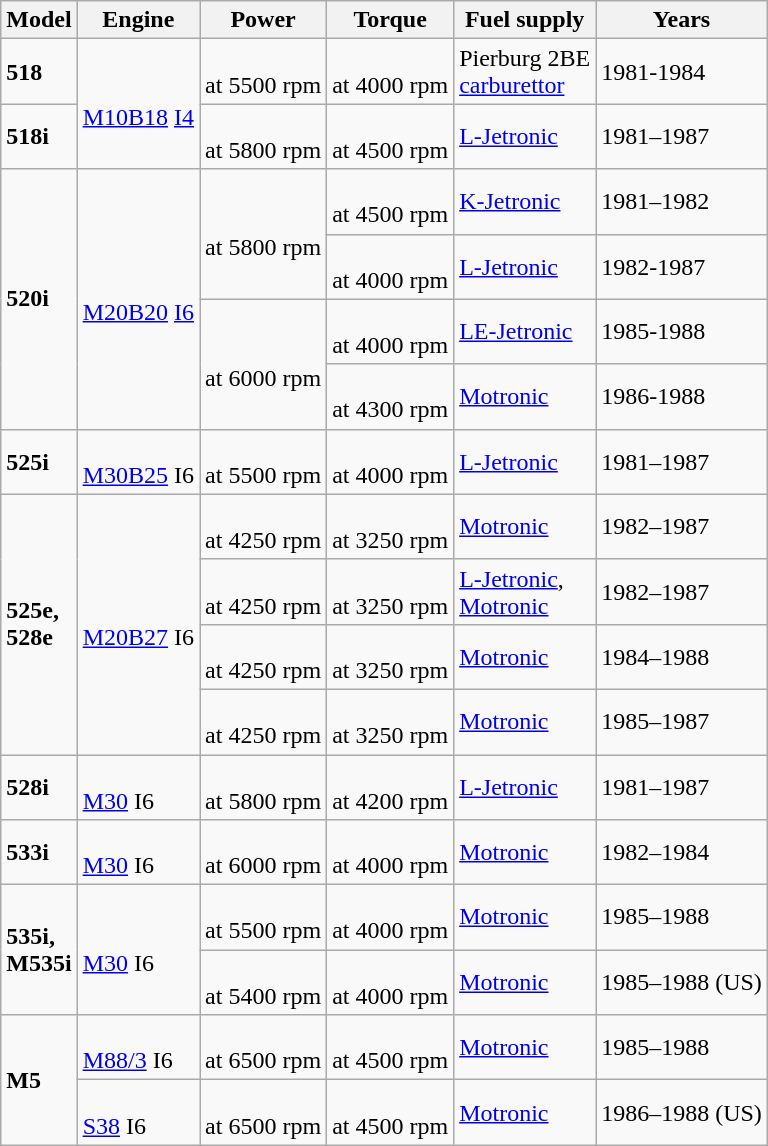<table class="wikitable sortable">
<tr>
<th>Model</th>
<th>Engine</th>
<th>Power</th>
<th>Torque</th>
<th>Fuel supply</th>
<th>Years</th>
</tr>
<tr>
<td><strong>518</strong></td>
<td rowspan=2><br><a href='#'>M10B18</a> <a href='#'>I4</a></td>
<td> <br> at 5500 rpm</td>
<td> <br> at 4000 rpm</td>
<td>Pierburg 2BE <br> <a href='#'>carburettor</a></td>
<td>1981-1984</td>
</tr>
<tr>
<td><strong>518i</strong></td>
<td> <br> at 5800 rpm</td>
<td> <br> at 4500 rpm</td>
<td><a href='#'>L-Jetronic</a></td>
<td>1981–1987</td>
</tr>
<tr>
<td rowspan="4"><strong>520i</strong></td>
<td rowspan="4"><br><a href='#'>M20B20</a> <a href='#'>I6</a></td>
<td rowspan="2"> <br> at 5800 rpm</td>
<td> <br> at 4500 rpm</td>
<td><a href='#'>K-Jetronic</a></td>
<td>1981–1982</td>
</tr>
<tr>
<td> <br> at 4000 rpm</td>
<td><a href='#'>L-Jetronic</a></td>
<td>1982-1987</td>
</tr>
<tr>
<td rowspan="2"> <br> at 6000 rpm</td>
<td> <br> at 4000 rpm</td>
<td><a href='#'>LE-Jetronic</a></td>
<td>1985-1988</td>
</tr>
<tr>
<td> <br> at 4300 rpm</td>
<td><a href='#'>Motronic</a></td>
<td>1986-1988</td>
</tr>
<tr>
<td><strong>525i</strong></td>
<td><br><a href='#'>M30B25</a> I6</td>
<td> <br> at 5500 rpm</td>
<td> <br> at 4000 rpm</td>
<td><a href='#'>L-Jetronic</a></td>
<td>1981–1987</td>
</tr>
<tr>
<td rowspan=4><strong>525e, <br> 528e</strong></td>
<td rowspan="4"><br><a href='#'>M20B27</a> I6</td>
<td> <br> at 4250 rpm</td>
<td> <br> at 3250 rpm</td>
<td><a href='#'>Motronic</a></td>
<td>1982–1987</td>
</tr>
<tr>
<td> <br> at 4250 rpm</td>
<td> <br> at 3250 rpm</td>
<td><a href='#'>L-Jetronic</a>, <br> <a href='#'>Motronic</a></td>
<td>1982–1987</td>
</tr>
<tr>
<td> <br> at 4250 rpm</td>
<td> <br> at 3250 rpm</td>
<td><a href='#'>Motronic</a></td>
<td>1984–1988</td>
</tr>
<tr>
<td> <br> at 4250 rpm</td>
<td> <br> at 3250 rpm</td>
<td><a href='#'>Motronic</a></td>
<td>1985–1987</td>
</tr>
<tr>
<td><strong>528i</strong></td>
<td><br><a href='#'>M30</a> I6</td>
<td> <br> at 5800 rpm</td>
<td> <br> at 4200 rpm</td>
<td><a href='#'>L-Jetronic</a></td>
<td>1981–1987</td>
</tr>
<tr>
<td><strong>533i</strong></td>
<td><br><a href='#'>M30</a> I6</td>
<td> <br> at 6000 rpm</td>
<td> <br> at 4000 rpm</td>
<td><a href='#'>Motronic</a></td>
<td>1982–1984</td>
</tr>
<tr>
<td rowspan="2"><strong>535i, <br> M535i</strong></td>
<td rowspan="2"><br><a href='#'>M30</a> I6</td>
<td> <br> at 5500 rpm</td>
<td> <br> at 4000 rpm</td>
<td><a href='#'>Motronic</a></td>
<td>1985–1988</td>
</tr>
<tr>
<td> <br> at 5400 rpm</td>
<td> <br> at 4000 rpm</td>
<td><a href='#'>Motronic</a></td>
<td>1985–1988 (US)</td>
</tr>
<tr>
<td rowspan=2><strong>M5</strong></td>
<td><br><a href='#'>M88/3</a> I6</td>
<td> <br> at  6500 rpm</td>
<td> <br> at 4500 rpm</td>
<td><a href='#'>Motronic</a></td>
<td>1985–1988</td>
</tr>
<tr>
<td><br><a href='#'>S38</a> I6</td>
<td> <br> at 6500 rpm</td>
<td> <br> at 4500 rpm</td>
<td><a href='#'>Motronic</a></td>
<td>1986–1988 (US)</td>
</tr>
</table>
